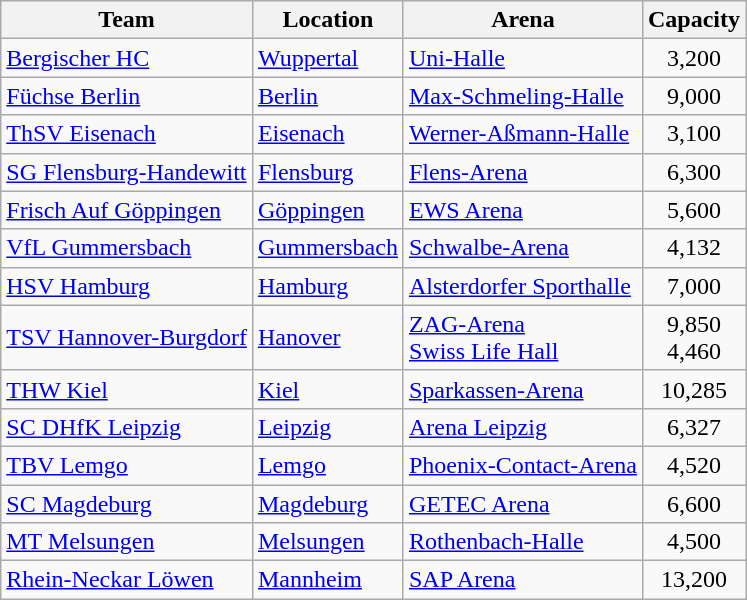<table class="wikitable sortable" style="text-align: left;">
<tr>
<th>Team</th>
<th>Location</th>
<th>Arena</th>
<th>Capacity</th>
</tr>
<tr>
<td><a href='#'>Bergischer HC</a></td>
<td><a href='#'>Wuppertal</a></td>
<td><a href='#'>Uni-Halle</a></td>
<td align="center">3,200</td>
</tr>
<tr>
<td><a href='#'>Füchse Berlin</a></td>
<td><a href='#'>Berlin</a></td>
<td><a href='#'>Max-Schmeling-Halle</a></td>
<td align="center">9,000</td>
</tr>
<tr>
<td><a href='#'>ThSV Eisenach</a></td>
<td><a href='#'>Eisenach</a></td>
<td><a href='#'>Werner-Aßmann-Halle</a></td>
<td align="center">3,100</td>
</tr>
<tr>
<td><a href='#'>SG Flensburg-Handewitt</a></td>
<td><a href='#'>Flensburg</a></td>
<td><a href='#'>Flens-Arena</a></td>
<td align="center">6,300</td>
</tr>
<tr>
<td><a href='#'>Frisch Auf Göppingen</a></td>
<td><a href='#'>Göppingen</a></td>
<td><a href='#'>EWS Arena</a></td>
<td align="center">5,600</td>
</tr>
<tr>
<td><a href='#'>VfL Gummersbach</a></td>
<td><a href='#'>Gummersbach</a></td>
<td><a href='#'>Schwalbe-Arena</a></td>
<td align="center">4,132</td>
</tr>
<tr>
<td><a href='#'>HSV Hamburg</a></td>
<td><a href='#'>Hamburg</a></td>
<td><a href='#'>Alsterdorfer Sporthalle</a></td>
<td align="center">7,000</td>
</tr>
<tr>
<td><a href='#'>TSV Hannover-Burgdorf</a></td>
<td><a href='#'>Hanover</a></td>
<td><a href='#'>ZAG-Arena</a><br><a href='#'>Swiss Life Hall</a></td>
<td align="center">9,850<br>4,460</td>
</tr>
<tr>
<td><a href='#'>THW Kiel</a></td>
<td><a href='#'>Kiel</a></td>
<td><a href='#'>Sparkassen-Arena</a></td>
<td align="center">10,285</td>
</tr>
<tr>
<td><a href='#'>SC DHfK Leipzig</a></td>
<td><a href='#'>Leipzig</a></td>
<td><a href='#'>Arena Leipzig</a></td>
<td align="center">6,327</td>
</tr>
<tr>
<td><a href='#'>TBV Lemgo</a></td>
<td><a href='#'>Lemgo</a></td>
<td><a href='#'>Phoenix-Contact-Arena</a></td>
<td align="center">4,520</td>
</tr>
<tr>
<td><a href='#'>SC Magdeburg</a></td>
<td><a href='#'>Magdeburg</a></td>
<td><a href='#'>GETEC Arena</a></td>
<td align="center">6,600</td>
</tr>
<tr>
<td><a href='#'>MT Melsungen</a></td>
<td><a href='#'>Melsungen</a></td>
<td><a href='#'>Rothenbach-Halle</a></td>
<td align="center">4,500</td>
</tr>
<tr>
<td><a href='#'>Rhein-Neckar Löwen</a></td>
<td><a href='#'>Mannheim</a></td>
<td><a href='#'>SAP Arena</a></td>
<td align="center">13,200</td>
</tr>
</table>
